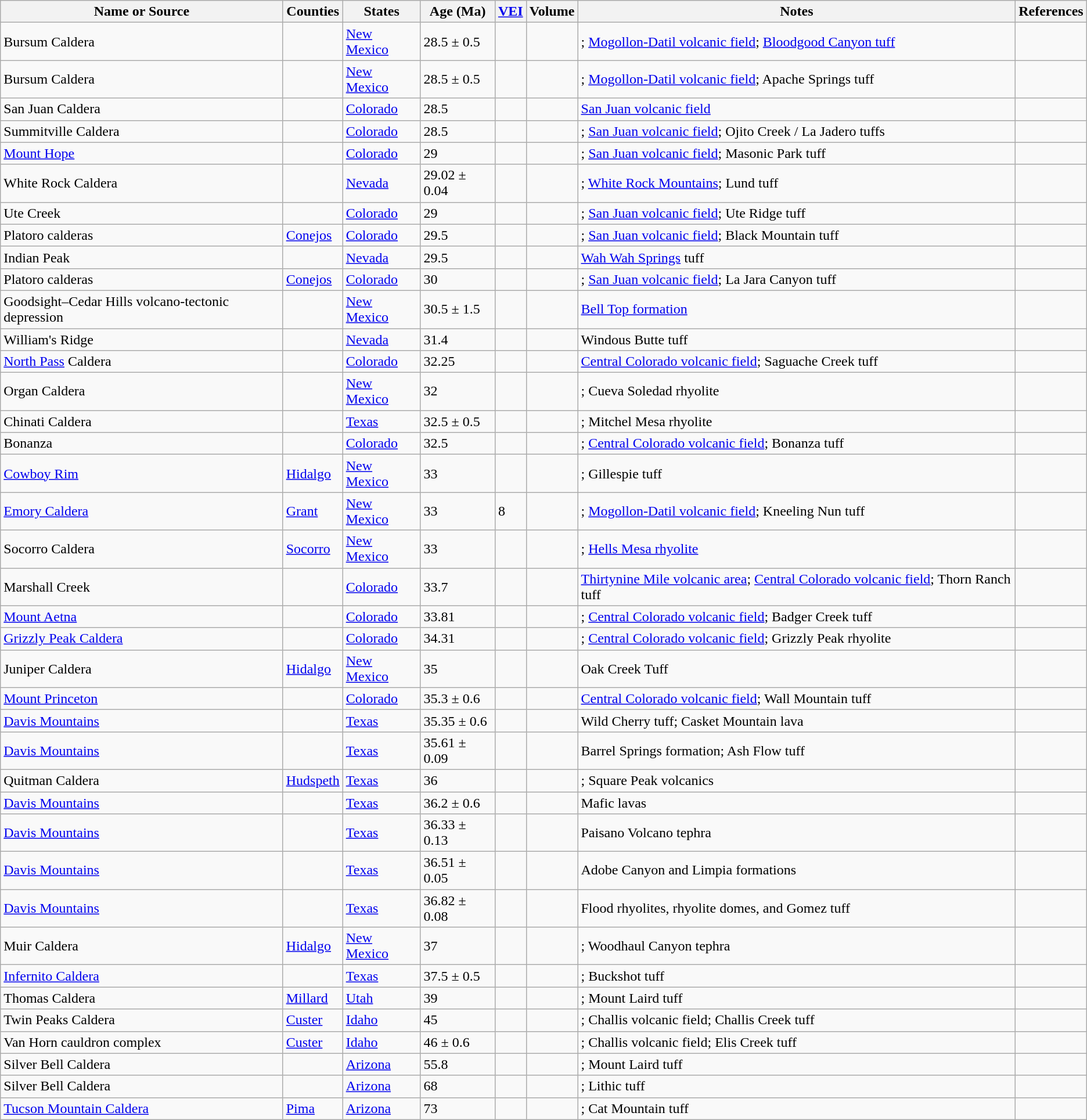<table class="wikitable sortable">
<tr>
<th>Name or Source</th>
<th>Counties</th>
<th>States</th>
<th>Age (Ma)</th>
<th><a href='#'>VEI</a></th>
<th>Volume</th>
<th>Notes</th>
<th>References</th>
</tr>
<tr>
<td>Bursum Caldera</td>
<td></td>
<td><a href='#'>New Mexico</a></td>
<td>28.5 ± 0.5</td>
<td></td>
<td></td>
<td>; <a href='#'>Mogollon-Datil volcanic field</a>; <a href='#'>Bloodgood Canyon tuff</a></td>
<td></td>
</tr>
<tr>
<td>Bursum Caldera</td>
<td></td>
<td><a href='#'>New Mexico</a></td>
<td>28.5 ± 0.5</td>
<td></td>
<td></td>
<td>; <a href='#'>Mogollon-Datil volcanic field</a>; Apache Springs tuff</td>
<td></td>
</tr>
<tr>
<td>San Juan Caldera</td>
<td></td>
<td><a href='#'>Colorado</a></td>
<td>28.5</td>
<td></td>
<td></td>
<td><a href='#'>San Juan volcanic field</a></td>
<td></td>
</tr>
<tr>
<td>Summitville Caldera</td>
<td></td>
<td><a href='#'>Colorado</a></td>
<td>28.5</td>
<td></td>
<td></td>
<td>; <a href='#'>San Juan volcanic field</a>; Ojito Creek / La Jadero tuffs</td>
<td></td>
</tr>
<tr>
<td><a href='#'>Mount Hope</a></td>
<td></td>
<td><a href='#'>Colorado</a></td>
<td>29</td>
<td></td>
<td></td>
<td>; <a href='#'>San Juan volcanic field</a>; Masonic Park tuff</td>
<td></td>
</tr>
<tr>
<td>White Rock Caldera</td>
<td></td>
<td><a href='#'>Nevada</a></td>
<td>29.02 ± 0.04</td>
<td></td>
<td></td>
<td>; <a href='#'>White Rock Mountains</a>; Lund tuff</td>
<td></td>
</tr>
<tr>
<td>Ute Creek</td>
<td></td>
<td><a href='#'>Colorado</a></td>
<td>29</td>
<td></td>
<td></td>
<td>; <a href='#'>San Juan volcanic field</a>; Ute Ridge tuff</td>
<td></td>
</tr>
<tr>
<td>Platoro calderas</td>
<td><a href='#'>Conejos</a></td>
<td><a href='#'>Colorado</a></td>
<td>29.5</td>
<td></td>
<td></td>
<td>; <a href='#'>San Juan volcanic field</a>; Black Mountain tuff</td>
<td></td>
</tr>
<tr>
<td>Indian Peak</td>
<td></td>
<td><a href='#'>Nevada</a></td>
<td>29.5</td>
<td></td>
<td></td>
<td><a href='#'>Wah Wah Springs</a> tuff</td>
<td></td>
</tr>
<tr>
<td>Platoro calderas</td>
<td><a href='#'>Conejos</a></td>
<td><a href='#'>Colorado</a></td>
<td>30</td>
<td></td>
<td></td>
<td>; <a href='#'>San Juan volcanic field</a>; La Jara Canyon tuff</td>
<td></td>
</tr>
<tr>
<td>Goodsight–Cedar Hills volcano-tectonic depression</td>
<td></td>
<td><a href='#'>New Mexico</a></td>
<td>30.5 ± 1.5</td>
<td></td>
<td></td>
<td><a href='#'>Bell Top formation</a></td>
<td></td>
</tr>
<tr>
<td>William's Ridge</td>
<td></td>
<td><a href='#'>Nevada</a></td>
<td>31.4</td>
<td></td>
<td></td>
<td>Windous Butte tuff</td>
<td></td>
</tr>
<tr>
<td><a href='#'>North Pass</a> Caldera</td>
<td></td>
<td><a href='#'>Colorado</a></td>
<td>32.25</td>
<td></td>
<td></td>
<td><a href='#'>Central Colorado volcanic field</a>; Saguache Creek tuff</td>
<td></td>
</tr>
<tr>
<td>Organ Caldera</td>
<td></td>
<td><a href='#'>New Mexico</a></td>
<td>32</td>
<td></td>
<td></td>
<td>; Cueva Soledad rhyolite</td>
<td></td>
</tr>
<tr>
<td>Chinati Caldera</td>
<td></td>
<td><a href='#'>Texas</a></td>
<td>32.5 ± 0.5</td>
<td></td>
<td></td>
<td>; Mitchel Mesa rhyolite</td>
<td></td>
</tr>
<tr>
<td>Bonanza</td>
<td></td>
<td><a href='#'>Colorado</a></td>
<td>32.5</td>
<td></td>
<td></td>
<td>; <a href='#'>Central Colorado volcanic field</a>; Bonanza tuff</td>
<td></td>
</tr>
<tr>
<td><a href='#'>Cowboy Rim</a></td>
<td><a href='#'>Hidalgo</a></td>
<td><a href='#'>New Mexico</a></td>
<td>33</td>
<td></td>
<td></td>
<td>; Gillespie tuff</td>
<td></td>
</tr>
<tr>
<td><a href='#'>Emory Caldera</a></td>
<td><a href='#'>Grant</a></td>
<td><a href='#'>New Mexico</a></td>
<td>33</td>
<td>8</td>
<td></td>
<td>; <a href='#'>Mogollon-Datil volcanic field</a>; Kneeling Nun tuff</td>
<td></td>
</tr>
<tr>
<td>Socorro Caldera</td>
<td><a href='#'>Socorro</a></td>
<td><a href='#'>New Mexico</a></td>
<td>33</td>
<td></td>
<td></td>
<td>; <a href='#'>Hells Mesa rhyolite</a></td>
<td></td>
</tr>
<tr>
<td>Marshall Creek</td>
<td></td>
<td><a href='#'>Colorado</a></td>
<td>33.7</td>
<td></td>
<td></td>
<td><a href='#'>Thirtynine Mile volcanic area</a>; <a href='#'>Central Colorado volcanic field</a>; Thorn Ranch tuff</td>
<td></td>
</tr>
<tr>
<td><a href='#'>Mount Aetna</a></td>
<td></td>
<td><a href='#'>Colorado</a></td>
<td>33.81</td>
<td></td>
<td></td>
<td>; <a href='#'>Central Colorado volcanic field</a>; Badger Creek tuff</td>
<td></td>
</tr>
<tr>
<td><a href='#'>Grizzly Peak Caldera</a></td>
<td></td>
<td><a href='#'>Colorado</a></td>
<td>34.31</td>
<td></td>
<td></td>
<td>; <a href='#'>Central Colorado volcanic field</a>; Grizzly Peak rhyolite</td>
<td></td>
</tr>
<tr>
<td>Juniper Caldera</td>
<td><a href='#'>Hidalgo</a></td>
<td><a href='#'>New Mexico</a></td>
<td>35</td>
<td></td>
<td></td>
<td>Oak Creek Tuff</td>
<td></td>
</tr>
<tr>
<td><a href='#'>Mount Princeton</a></td>
<td></td>
<td><a href='#'>Colorado</a></td>
<td>35.3 ± 0.6</td>
<td></td>
<td></td>
<td><a href='#'>Central Colorado volcanic field</a>; Wall Mountain tuff</td>
<td></td>
</tr>
<tr>
<td><a href='#'>Davis Mountains</a></td>
<td></td>
<td><a href='#'>Texas</a></td>
<td>35.35 ± 0.6</td>
<td></td>
<td></td>
<td>Wild Cherry tuff; Casket Mountain lava</td>
<td></td>
</tr>
<tr>
<td><a href='#'>Davis Mountains</a></td>
<td></td>
<td><a href='#'>Texas</a></td>
<td>35.61 ± 0.09</td>
<td></td>
<td></td>
<td>Barrel Springs formation; Ash Flow tuff</td>
<td></td>
</tr>
<tr>
<td>Quitman Caldera</td>
<td><a href='#'>Hudspeth</a></td>
<td><a href='#'>Texas</a></td>
<td>36</td>
<td></td>
<td></td>
<td>; Square Peak volcanics</td>
<td></td>
</tr>
<tr>
<td><a href='#'>Davis Mountains</a></td>
<td></td>
<td><a href='#'>Texas</a></td>
<td>36.2 ± 0.6</td>
<td></td>
<td></td>
<td>Mafic lavas</td>
<td></td>
</tr>
<tr>
<td><a href='#'>Davis Mountains</a></td>
<td></td>
<td><a href='#'>Texas</a></td>
<td>36.33 ± 0.13</td>
<td></td>
<td></td>
<td>Paisano Volcano tephra</td>
<td></td>
</tr>
<tr>
<td><a href='#'>Davis Mountains</a></td>
<td></td>
<td><a href='#'>Texas</a></td>
<td>36.51 ± 0.05</td>
<td></td>
<td></td>
<td>Adobe Canyon and Limpia formations</td>
<td></td>
</tr>
<tr>
<td><a href='#'>Davis Mountains</a></td>
<td></td>
<td><a href='#'>Texas</a></td>
<td>36.82 ± 0.08</td>
<td></td>
<td></td>
<td>Flood rhyolites, rhyolite domes, and Gomez tuff</td>
<td></td>
</tr>
<tr>
<td>Muir Caldera</td>
<td><a href='#'>Hidalgo</a></td>
<td><a href='#'>New Mexico</a></td>
<td>37</td>
<td></td>
<td></td>
<td>; Woodhaul Canyon tephra</td>
<td></td>
</tr>
<tr>
<td><a href='#'>Infernito Caldera</a></td>
<td></td>
<td><a href='#'>Texas</a></td>
<td>37.5 ± 0.5</td>
<td></td>
<td></td>
<td>; Buckshot tuff</td>
<td></td>
</tr>
<tr>
<td>Thomas Caldera</td>
<td><a href='#'>Millard</a></td>
<td><a href='#'>Utah</a></td>
<td>39</td>
<td></td>
<td></td>
<td>; Mount Laird tuff</td>
<td></td>
</tr>
<tr>
<td>Twin Peaks Caldera</td>
<td><a href='#'>Custer</a></td>
<td><a href='#'>Idaho</a></td>
<td>45</td>
<td></td>
<td></td>
<td>; Challis volcanic field; Challis Creek tuff</td>
<td></td>
</tr>
<tr>
<td>Van Horn cauldron complex</td>
<td><a href='#'>Custer</a></td>
<td><a href='#'>Idaho</a></td>
<td>46 ± 0.6</td>
<td></td>
<td></td>
<td>; Challis volcanic field; Elis Creek tuff</td>
<td></td>
</tr>
<tr>
<td>Silver Bell Caldera</td>
<td></td>
<td><a href='#'>Arizona</a></td>
<td>55.8</td>
<td></td>
<td></td>
<td>; Mount Laird tuff</td>
<td></td>
</tr>
<tr>
<td>Silver Bell Caldera</td>
<td></td>
<td><a href='#'>Arizona</a></td>
<td>68</td>
<td></td>
<td></td>
<td>; Lithic tuff</td>
<td></td>
</tr>
<tr>
<td><a href='#'>Tucson Mountain Caldera</a></td>
<td><a href='#'>Pima</a></td>
<td><a href='#'>Arizona</a></td>
<td>73</td>
<td></td>
<td></td>
<td>; Cat Mountain tuff</td>
<td></td>
</tr>
</table>
